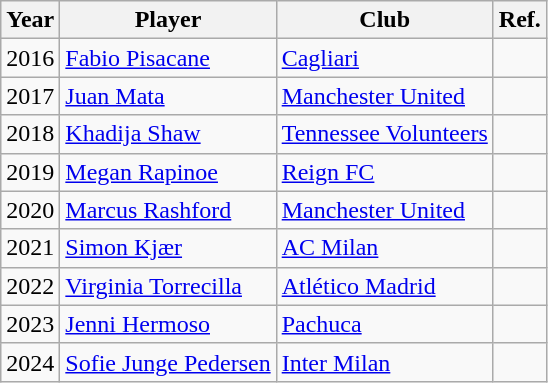<table class="wikitable">
<tr>
<th>Year</th>
<th>Player</th>
<th>Club</th>
<th>Ref.</th>
</tr>
<tr>
<td>2016</td>
<td> <a href='#'>Fabio Pisacane</a></td>
<td> <a href='#'>Cagliari</a></td>
<td></td>
</tr>
<tr>
<td>2017</td>
<td> <a href='#'>Juan Mata</a></td>
<td> <a href='#'>Manchester United</a></td>
<td></td>
</tr>
<tr>
<td>2018</td>
<td> <a href='#'>Khadija Shaw</a></td>
<td> <a href='#'>Tennessee Volunteers</a></td>
<td></td>
</tr>
<tr>
<td>2019</td>
<td> <a href='#'>Megan Rapinoe</a></td>
<td> <a href='#'>Reign FC</a></td>
<td></td>
</tr>
<tr>
<td>2020</td>
<td> <a href='#'>Marcus Rashford</a></td>
<td> <a href='#'>Manchester United</a></td>
<td></td>
</tr>
<tr>
<td>2021</td>
<td> <a href='#'>Simon Kjær</a></td>
<td> <a href='#'>AC Milan</a></td>
<td></td>
</tr>
<tr>
<td>2022</td>
<td> <a href='#'>Virginia Torrecilla</a></td>
<td> <a href='#'>Atlético Madrid</a></td>
<td></td>
</tr>
<tr>
<td>2023</td>
<td> <a href='#'>Jenni Hermoso</a></td>
<td> <a href='#'>Pachuca</a></td>
<td></td>
</tr>
<tr>
<td>2024</td>
<td> <a href='#'>Sofie Junge Pedersen</a></td>
<td> <a href='#'>Inter Milan</a></td>
<td></td>
</tr>
</table>
